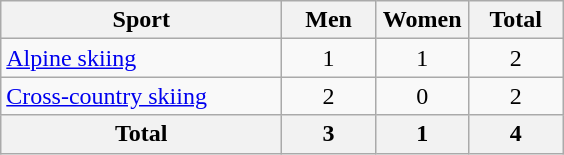<table class="wikitable sortable" style="text-align:center">
<tr>
<th width=180>Sport</th>
<th width=55>Men</th>
<th width=55>Women</th>
<th width=55>Total</th>
</tr>
<tr>
<td align=left><a href='#'>Alpine skiing</a></td>
<td>1</td>
<td>1</td>
<td>2</td>
</tr>
<tr>
<td align=left><a href='#'>Cross-country skiing</a></td>
<td>2</td>
<td>0</td>
<td>2</td>
</tr>
<tr>
<th>Total</th>
<th>3</th>
<th>1</th>
<th>4</th>
</tr>
</table>
